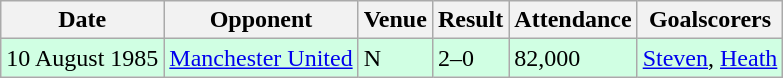<table class="wikitable">
<tr>
<th>Date</th>
<th>Opponent</th>
<th>Venue</th>
<th>Result</th>
<th>Attendance</th>
<th>Goalscorers</th>
</tr>
<tr style="background-color: #d0ffe3;">
<td>10 August 1985</td>
<td><a href='#'>Manchester United</a></td>
<td>N</td>
<td>2–0</td>
<td>82,000</td>
<td><a href='#'>Steven</a>, <a href='#'>Heath</a></td>
</tr>
</table>
